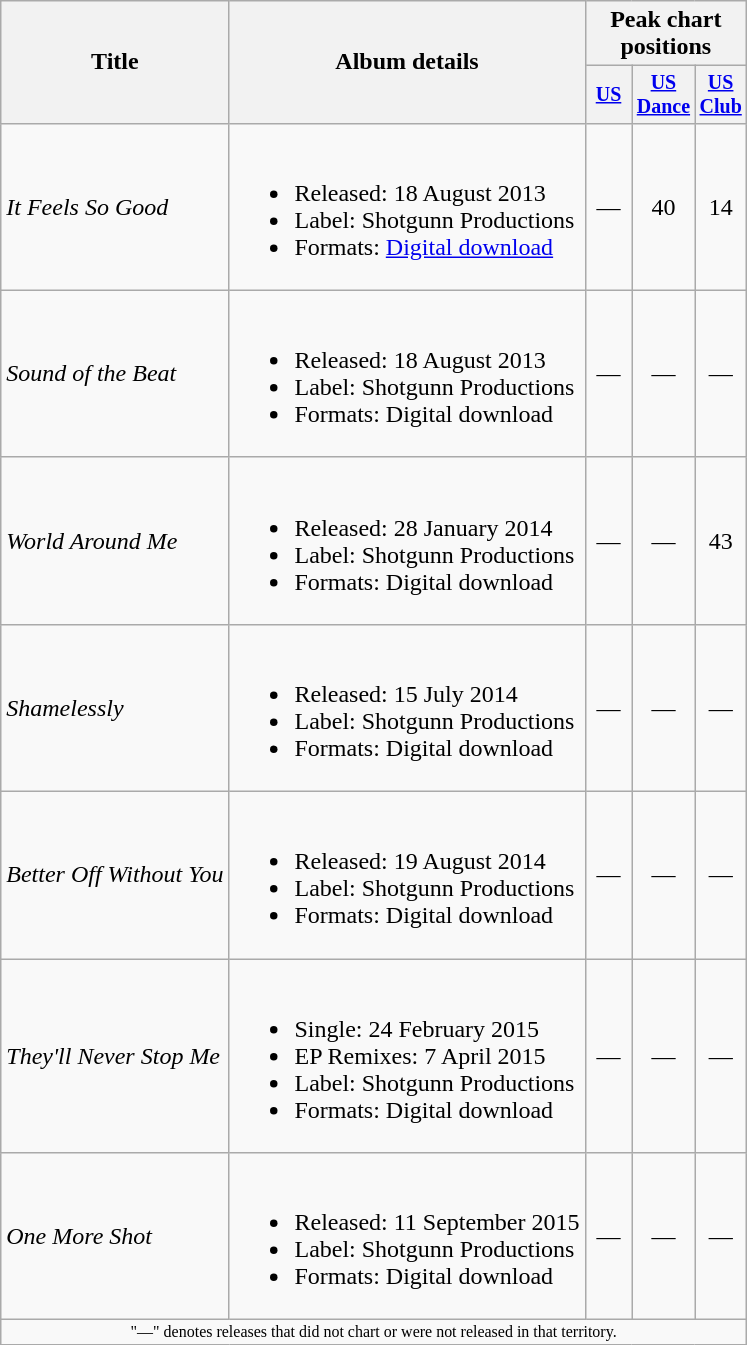<table class="wikitable">
<tr>
<th rowspan="2">Title</th>
<th rowspan="2">Album details</th>
<th colspan="5">Peak chart positions</th>
</tr>
<tr style="font-size:smaller;">
<th width="25"><a href='#'>US</a></th>
<th width="25"><a href='#'>US Dance</a></th>
<th width="25"><a href='#'>US Club</a></th>
</tr>
<tr>
<td><em>It Feels So Good</em></td>
<td><br><ul><li>Released: 18 August 2013</li><li>Label: Shotgunn Productions</li><li>Formats: <a href='#'>Digital download</a></li></ul></td>
<td style="text-align:center;">—</td>
<td style="text-align:center;">40</td>
<td style="text-align:center;">14</td>
</tr>
<tr>
<td><em>Sound of the Beat</em></td>
<td><br><ul><li>Released: 18 August 2013</li><li>Label: Shotgunn Productions</li><li>Formats: Digital download</li></ul></td>
<td style="text-align:center;">—</td>
<td style="text-align:center;">—</td>
<td style="text-align:center;">—</td>
</tr>
<tr>
<td><em>World Around Me</em></td>
<td><br><ul><li>Released: 28 January 2014</li><li>Label: Shotgunn Productions</li><li>Formats: Digital download</li></ul></td>
<td style="text-align:center;">—</td>
<td style="text-align:center;">—</td>
<td style="text-align:center;">43</td>
</tr>
<tr>
<td><em>Shamelessly</em></td>
<td><br><ul><li>Released: 15 July 2014</li><li>Label: Shotgunn Productions</li><li>Formats: Digital download</li></ul></td>
<td style="text-align:center;">—</td>
<td style="text-align:center;">—</td>
<td style="text-align:center;">—</td>
</tr>
<tr>
<td><em>Better Off Without You</em></td>
<td><br><ul><li>Released: 19 August 2014</li><li>Label: Shotgunn Productions</li><li>Formats: Digital download</li></ul></td>
<td style="text-align:center;">—</td>
<td style="text-align:center;">—</td>
<td style="text-align:center;">—</td>
</tr>
<tr>
<td><em>They'll Never Stop Me</em></td>
<td><br><ul><li>Single: 24 February 2015</li><li>EP Remixes: 7 April 2015</li><li>Label: Shotgunn Productions</li><li>Formats: Digital download</li></ul></td>
<td style="text-align:center;">—</td>
<td style="text-align:center;">—</td>
<td style="text-align:center;">—</td>
</tr>
<tr>
<td><em>One More Shot</em></td>
<td><br><ul><li>Released: 11 September 2015</li><li>Label: Shotgunn Productions</li><li>Formats: Digital download</li></ul></td>
<td style="text-align:center;">—</td>
<td style="text-align:center;">—</td>
<td style="text-align:center;">—</td>
</tr>
<tr>
<td colspan="21" style="text-align:center; font-size:8pt;">"—" denotes releases that did not chart or were not released in that territory.</td>
</tr>
</table>
